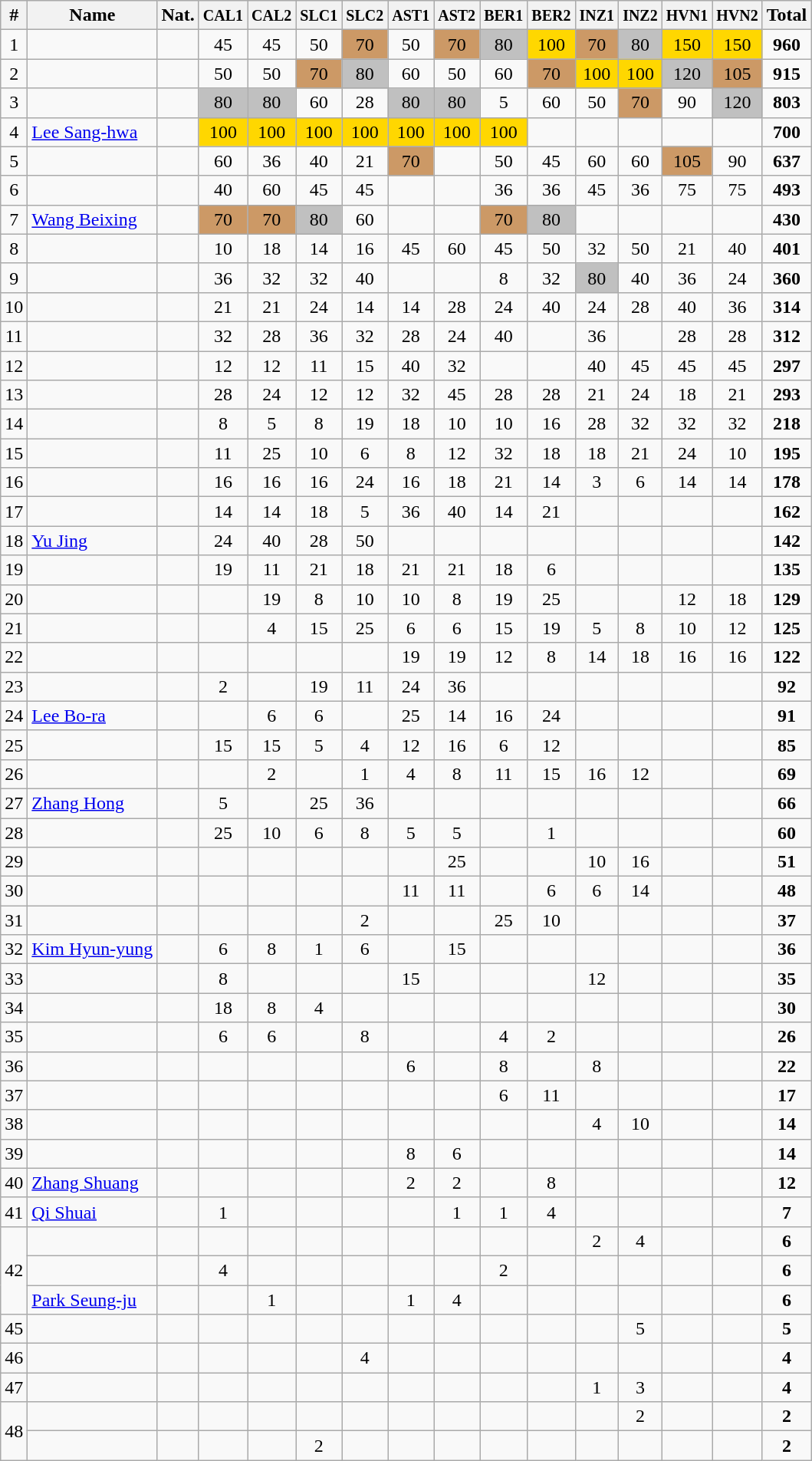<table class="wikitable sortable" style="text-align:center;">
<tr>
<th>#</th>
<th>Name</th>
<th>Nat.</th>
<th><small>CAL1</small></th>
<th><small>CAL2</small></th>
<th><small>SLC1</small></th>
<th><small>SLC2</small></th>
<th><small>AST1</small></th>
<th><small>AST2</small></th>
<th><small>BER1</small></th>
<th><small>BER2</small></th>
<th><small>INZ1</small></th>
<th><small>INZ2</small></th>
<th><small>HVN1</small></th>
<th><small>HVN2</small></th>
<th>Total</th>
</tr>
<tr>
<td>1</td>
<td align=left></td>
<td></td>
<td>45</td>
<td>45</td>
<td>50</td>
<td bgcolor=cc9966>70</td>
<td>50</td>
<td bgcolor=cc9966>70</td>
<td bgcolor=silver>80</td>
<td bgcolor=gold>100</td>
<td bgcolor=cc9966>70</td>
<td bgcolor=silver>80</td>
<td bgcolor=gold>150</td>
<td bgcolor=gold>150</td>
<td><strong>960</strong></td>
</tr>
<tr>
<td>2</td>
<td align=left></td>
<td></td>
<td>50</td>
<td>50</td>
<td bgcolor=cc9966>70</td>
<td bgcolor=silver>80</td>
<td>60</td>
<td>50</td>
<td>60</td>
<td bgcolor=cc9966>70</td>
<td bgcolor=gold>100</td>
<td bgcolor=gold>100</td>
<td bgcolor=silver>120</td>
<td bgcolor=cc9966>105</td>
<td><strong>915</strong></td>
</tr>
<tr>
<td>3</td>
<td align=left></td>
<td></td>
<td bgcolor=silver>80</td>
<td bgcolor=silver>80</td>
<td>60</td>
<td>28</td>
<td bgcolor=silver>80</td>
<td bgcolor=silver>80</td>
<td>5</td>
<td>60</td>
<td>50</td>
<td bgcolor=cc9966>70</td>
<td>90</td>
<td bgcolor=silver>120</td>
<td><strong>803</strong></td>
</tr>
<tr>
<td>4</td>
<td align=left><a href='#'>Lee Sang-hwa</a></td>
<td></td>
<td bgcolor=gold>100</td>
<td bgcolor=gold>100</td>
<td bgcolor=gold>100</td>
<td bgcolor=gold>100</td>
<td bgcolor=gold>100</td>
<td bgcolor=gold>100</td>
<td bgcolor=gold>100</td>
<td></td>
<td></td>
<td></td>
<td></td>
<td></td>
<td><strong>700</strong></td>
</tr>
<tr>
<td>5</td>
<td align=left></td>
<td></td>
<td>60</td>
<td>36</td>
<td>40</td>
<td>21</td>
<td bgcolor=cc9966>70</td>
<td></td>
<td>50</td>
<td>45</td>
<td>60</td>
<td>60</td>
<td bgcolor=cc9966>105</td>
<td>90</td>
<td><strong>637</strong></td>
</tr>
<tr>
<td>6</td>
<td align=left></td>
<td></td>
<td>40</td>
<td>60</td>
<td>45</td>
<td>45</td>
<td></td>
<td></td>
<td>36</td>
<td>36</td>
<td>45</td>
<td>36</td>
<td>75</td>
<td>75</td>
<td><strong>493</strong></td>
</tr>
<tr>
<td>7</td>
<td align=left><a href='#'>Wang Beixing</a></td>
<td></td>
<td bgcolor=cc9966>70</td>
<td bgcolor=cc9966>70</td>
<td bgcolor=silver>80</td>
<td>60</td>
<td></td>
<td></td>
<td bgcolor=cc9966>70</td>
<td bgcolor=silver>80</td>
<td></td>
<td></td>
<td></td>
<td></td>
<td><strong>430</strong></td>
</tr>
<tr>
<td>8</td>
<td align=left></td>
<td></td>
<td>10</td>
<td>18</td>
<td>14</td>
<td>16</td>
<td>45</td>
<td>60</td>
<td>45</td>
<td>50</td>
<td>32</td>
<td>50</td>
<td>21</td>
<td>40</td>
<td><strong>401</strong></td>
</tr>
<tr>
<td>9</td>
<td align=left></td>
<td></td>
<td>36</td>
<td>32</td>
<td>32</td>
<td>40</td>
<td></td>
<td></td>
<td>8</td>
<td>32</td>
<td bgcolor=silver>80</td>
<td>40</td>
<td>36</td>
<td>24</td>
<td><strong>360</strong></td>
</tr>
<tr>
<td>10</td>
<td align=left></td>
<td></td>
<td>21</td>
<td>21</td>
<td>24</td>
<td>14</td>
<td>14</td>
<td>28</td>
<td>24</td>
<td>40</td>
<td>24</td>
<td>28</td>
<td>40</td>
<td>36</td>
<td><strong>314</strong></td>
</tr>
<tr>
<td>11</td>
<td align=left></td>
<td></td>
<td>32</td>
<td>28</td>
<td>36</td>
<td>32</td>
<td>28</td>
<td>24</td>
<td>40</td>
<td></td>
<td>36</td>
<td></td>
<td>28</td>
<td>28</td>
<td><strong>312</strong></td>
</tr>
<tr>
<td>12</td>
<td align=left></td>
<td></td>
<td>12</td>
<td>12</td>
<td>11</td>
<td>15</td>
<td>40</td>
<td>32</td>
<td></td>
<td></td>
<td>40</td>
<td>45</td>
<td>45</td>
<td>45</td>
<td><strong>297</strong></td>
</tr>
<tr>
<td>13</td>
<td align=left></td>
<td></td>
<td>28</td>
<td>24</td>
<td>12</td>
<td>12</td>
<td>32</td>
<td>45</td>
<td>28</td>
<td>28</td>
<td>21</td>
<td>24</td>
<td>18</td>
<td>21</td>
<td><strong>293</strong></td>
</tr>
<tr>
<td>14</td>
<td align=left></td>
<td></td>
<td>8</td>
<td>5</td>
<td>8</td>
<td>19</td>
<td>18</td>
<td>10</td>
<td>10</td>
<td>16</td>
<td>28</td>
<td>32</td>
<td>32</td>
<td>32</td>
<td><strong>218</strong></td>
</tr>
<tr>
<td>15</td>
<td align=left></td>
<td></td>
<td>11</td>
<td>25</td>
<td>10</td>
<td>6</td>
<td>8</td>
<td>12</td>
<td>32</td>
<td>18</td>
<td>18</td>
<td>21</td>
<td>24</td>
<td>10</td>
<td><strong>195</strong></td>
</tr>
<tr>
<td>16</td>
<td align=left></td>
<td></td>
<td>16</td>
<td>16</td>
<td>16</td>
<td>24</td>
<td>16</td>
<td>18</td>
<td>21</td>
<td>14</td>
<td>3</td>
<td>6</td>
<td>14</td>
<td>14</td>
<td><strong>178</strong></td>
</tr>
<tr>
<td>17</td>
<td align=left></td>
<td></td>
<td>14</td>
<td>14</td>
<td>18</td>
<td>5</td>
<td>36</td>
<td>40</td>
<td>14</td>
<td>21</td>
<td></td>
<td></td>
<td></td>
<td></td>
<td><strong>162</strong></td>
</tr>
<tr>
<td>18</td>
<td align=left><a href='#'>Yu Jing</a></td>
<td></td>
<td>24</td>
<td>40</td>
<td>28</td>
<td>50</td>
<td></td>
<td></td>
<td></td>
<td></td>
<td></td>
<td></td>
<td></td>
<td></td>
<td><strong>142</strong></td>
</tr>
<tr>
<td>19</td>
<td align=left></td>
<td></td>
<td>19</td>
<td>11</td>
<td>21</td>
<td>18</td>
<td>21</td>
<td>21</td>
<td>18</td>
<td>6</td>
<td></td>
<td></td>
<td></td>
<td></td>
<td><strong>135</strong></td>
</tr>
<tr>
<td>20</td>
<td align=left></td>
<td></td>
<td></td>
<td>19</td>
<td>8</td>
<td>10</td>
<td>10</td>
<td>8</td>
<td>19</td>
<td>25</td>
<td></td>
<td></td>
<td>12</td>
<td>18</td>
<td><strong>129</strong></td>
</tr>
<tr>
<td>21</td>
<td align=left></td>
<td></td>
<td></td>
<td>4</td>
<td>15</td>
<td>25</td>
<td>6</td>
<td>6</td>
<td>15</td>
<td>19</td>
<td>5</td>
<td>8</td>
<td>10</td>
<td>12</td>
<td><strong>125</strong></td>
</tr>
<tr>
<td>22</td>
<td align=left></td>
<td></td>
<td></td>
<td></td>
<td></td>
<td></td>
<td>19</td>
<td>19</td>
<td>12</td>
<td>8</td>
<td>14</td>
<td>18</td>
<td>16</td>
<td>16</td>
<td><strong>122</strong></td>
</tr>
<tr>
<td>23</td>
<td align=left></td>
<td></td>
<td>2</td>
<td></td>
<td>19</td>
<td>11</td>
<td>24</td>
<td>36</td>
<td></td>
<td></td>
<td></td>
<td></td>
<td></td>
<td></td>
<td><strong>92</strong></td>
</tr>
<tr>
<td>24</td>
<td align=left><a href='#'>Lee Bo-ra</a></td>
<td></td>
<td></td>
<td>6</td>
<td>6</td>
<td></td>
<td>25</td>
<td>14</td>
<td>16</td>
<td>24</td>
<td></td>
<td></td>
<td></td>
<td></td>
<td><strong>91</strong></td>
</tr>
<tr>
<td>25</td>
<td align=left></td>
<td></td>
<td>15</td>
<td>15</td>
<td>5</td>
<td>4</td>
<td>12</td>
<td>16</td>
<td>6</td>
<td>12</td>
<td></td>
<td></td>
<td></td>
<td></td>
<td><strong>85</strong></td>
</tr>
<tr>
<td>26</td>
<td align=left></td>
<td></td>
<td></td>
<td>2</td>
<td></td>
<td>1</td>
<td>4</td>
<td>8</td>
<td>11</td>
<td>15</td>
<td>16</td>
<td>12</td>
<td></td>
<td></td>
<td><strong>69</strong></td>
</tr>
<tr>
<td>27</td>
<td align=left><a href='#'>Zhang Hong</a></td>
<td></td>
<td>5</td>
<td></td>
<td>25</td>
<td>36</td>
<td></td>
<td></td>
<td></td>
<td></td>
<td></td>
<td></td>
<td></td>
<td></td>
<td><strong>66</strong></td>
</tr>
<tr>
<td>28</td>
<td align=left></td>
<td></td>
<td>25</td>
<td>10</td>
<td>6</td>
<td>8</td>
<td>5</td>
<td>5</td>
<td></td>
<td>1</td>
<td></td>
<td></td>
<td></td>
<td></td>
<td><strong>60</strong></td>
</tr>
<tr>
<td>29</td>
<td align=left></td>
<td></td>
<td></td>
<td></td>
<td></td>
<td></td>
<td></td>
<td>25</td>
<td></td>
<td></td>
<td>10</td>
<td>16</td>
<td></td>
<td></td>
<td><strong>51</strong></td>
</tr>
<tr>
<td>30</td>
<td align=left></td>
<td></td>
<td></td>
<td></td>
<td></td>
<td></td>
<td>11</td>
<td>11</td>
<td></td>
<td>6</td>
<td>6</td>
<td>14</td>
<td></td>
<td></td>
<td><strong>48</strong></td>
</tr>
<tr>
<td>31</td>
<td align=left></td>
<td></td>
<td></td>
<td></td>
<td></td>
<td>2</td>
<td></td>
<td></td>
<td>25</td>
<td>10</td>
<td></td>
<td></td>
<td></td>
<td></td>
<td><strong>37</strong></td>
</tr>
<tr>
<td>32</td>
<td align=left><a href='#'>Kim Hyun-yung</a></td>
<td></td>
<td>6</td>
<td>8</td>
<td>1</td>
<td>6</td>
<td></td>
<td>15</td>
<td></td>
<td></td>
<td></td>
<td></td>
<td></td>
<td></td>
<td><strong>36</strong></td>
</tr>
<tr>
<td>33</td>
<td align=left></td>
<td></td>
<td>8</td>
<td></td>
<td></td>
<td></td>
<td>15</td>
<td></td>
<td></td>
<td></td>
<td>12</td>
<td></td>
<td></td>
<td></td>
<td><strong>35</strong></td>
</tr>
<tr>
<td>34</td>
<td align=left></td>
<td></td>
<td>18</td>
<td>8</td>
<td>4</td>
<td></td>
<td></td>
<td></td>
<td></td>
<td></td>
<td></td>
<td></td>
<td></td>
<td></td>
<td><strong>30</strong></td>
</tr>
<tr>
<td>35</td>
<td align=left></td>
<td></td>
<td>6</td>
<td>6</td>
<td></td>
<td>8</td>
<td></td>
<td></td>
<td>4</td>
<td>2</td>
<td></td>
<td></td>
<td></td>
<td></td>
<td><strong>26</strong></td>
</tr>
<tr>
<td>36</td>
<td align=left></td>
<td></td>
<td></td>
<td></td>
<td></td>
<td></td>
<td>6</td>
<td></td>
<td>8</td>
<td></td>
<td>8</td>
<td></td>
<td></td>
<td></td>
<td><strong>22</strong></td>
</tr>
<tr>
<td>37</td>
<td align=left></td>
<td></td>
<td></td>
<td></td>
<td></td>
<td></td>
<td></td>
<td></td>
<td>6</td>
<td>11</td>
<td></td>
<td></td>
<td></td>
<td></td>
<td><strong>17</strong></td>
</tr>
<tr>
<td>38</td>
<td align=left></td>
<td></td>
<td></td>
<td></td>
<td></td>
<td></td>
<td></td>
<td></td>
<td></td>
<td></td>
<td>4</td>
<td>10</td>
<td></td>
<td></td>
<td><strong>14</strong></td>
</tr>
<tr>
<td>39</td>
<td align=left></td>
<td></td>
<td></td>
<td></td>
<td></td>
<td></td>
<td>8</td>
<td>6</td>
<td></td>
<td></td>
<td></td>
<td></td>
<td></td>
<td></td>
<td><strong>14</strong></td>
</tr>
<tr>
<td>40</td>
<td align=left><a href='#'>Zhang Shuang</a></td>
<td></td>
<td></td>
<td></td>
<td></td>
<td></td>
<td>2</td>
<td>2</td>
<td></td>
<td>8</td>
<td></td>
<td></td>
<td></td>
<td></td>
<td><strong>12</strong></td>
</tr>
<tr>
<td>41</td>
<td align=left><a href='#'>Qi Shuai</a></td>
<td></td>
<td>1</td>
<td></td>
<td></td>
<td></td>
<td></td>
<td>1</td>
<td>1</td>
<td>4</td>
<td></td>
<td></td>
<td></td>
<td></td>
<td><strong>7</strong></td>
</tr>
<tr>
<td rowspan=3>42</td>
<td align=left></td>
<td></td>
<td></td>
<td></td>
<td></td>
<td></td>
<td></td>
<td></td>
<td></td>
<td></td>
<td>2</td>
<td>4</td>
<td></td>
<td></td>
<td><strong>6</strong></td>
</tr>
<tr>
<td align=left></td>
<td></td>
<td>4</td>
<td></td>
<td></td>
<td></td>
<td></td>
<td></td>
<td>2</td>
<td></td>
<td></td>
<td></td>
<td></td>
<td></td>
<td><strong>6</strong></td>
</tr>
<tr>
<td align=left><a href='#'>Park Seung-ju</a></td>
<td></td>
<td></td>
<td>1</td>
<td></td>
<td></td>
<td>1</td>
<td>4</td>
<td></td>
<td></td>
<td></td>
<td></td>
<td></td>
<td></td>
<td><strong>6</strong></td>
</tr>
<tr>
<td>45</td>
<td align=left></td>
<td></td>
<td></td>
<td></td>
<td></td>
<td></td>
<td></td>
<td></td>
<td></td>
<td></td>
<td></td>
<td>5</td>
<td></td>
<td></td>
<td><strong>5</strong></td>
</tr>
<tr>
<td>46</td>
<td align=left></td>
<td></td>
<td></td>
<td></td>
<td></td>
<td>4</td>
<td></td>
<td></td>
<td></td>
<td></td>
<td></td>
<td></td>
<td></td>
<td></td>
<td><strong>4</strong></td>
</tr>
<tr>
<td>47</td>
<td align=left></td>
<td></td>
<td></td>
<td></td>
<td></td>
<td></td>
<td></td>
<td></td>
<td></td>
<td></td>
<td>1</td>
<td>3</td>
<td></td>
<td></td>
<td><strong>4</strong></td>
</tr>
<tr>
<td rowspan=2>48</td>
<td align=left></td>
<td></td>
<td></td>
<td></td>
<td></td>
<td></td>
<td></td>
<td></td>
<td></td>
<td></td>
<td></td>
<td>2</td>
<td></td>
<td></td>
<td><strong>2</strong></td>
</tr>
<tr>
<td align=left></td>
<td></td>
<td></td>
<td></td>
<td>2</td>
<td></td>
<td></td>
<td></td>
<td></td>
<td></td>
<td></td>
<td></td>
<td></td>
<td></td>
<td><strong>2</strong></td>
</tr>
</table>
